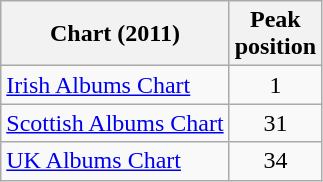<table class="wikitable sortable">
<tr>
<th scope="col">Chart (2011)</th>
<th scope="col">Peak<br>position</th>
</tr>
<tr>
<td><a href='#'>Irish Albums Chart</a></td>
<td style="text-align:center;">1</td>
</tr>
<tr>
<td><a href='#'>Scottish Albums Chart</a></td>
<td align=center>31</td>
</tr>
<tr>
<td><a href='#'>UK Albums Chart</a></td>
<td align=center>34</td>
</tr>
</table>
